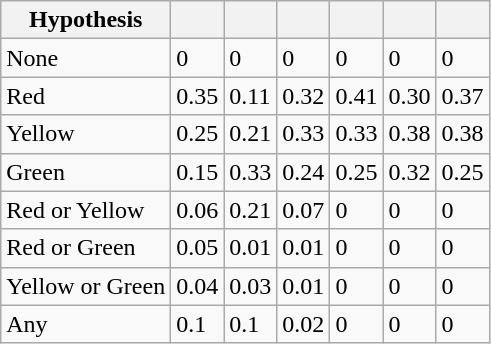<table class="wikitable">
<tr>
<th><strong>Hypothesis</strong></th>
<th></th>
<th></th>
<th></th>
<th></th>
<th></th>
<th></th>
</tr>
<tr>
<td>None</td>
<td>0</td>
<td>0</td>
<td>0</td>
<td>0</td>
<td>0</td>
<td>0</td>
</tr>
<tr>
<td>Red</td>
<td>0.35</td>
<td>0.11</td>
<td>0.32</td>
<td>0.41</td>
<td>0.30</td>
<td>0.37</td>
</tr>
<tr>
<td>Yellow</td>
<td>0.25</td>
<td>0.21</td>
<td>0.33</td>
<td>0.33</td>
<td>0.38</td>
<td>0.38</td>
</tr>
<tr>
<td>Green</td>
<td>0.15</td>
<td>0.33</td>
<td>0.24</td>
<td>0.25</td>
<td>0.32</td>
<td>0.25</td>
</tr>
<tr>
<td>Red or Yellow</td>
<td>0.06</td>
<td>0.21</td>
<td>0.07</td>
<td>0</td>
<td>0</td>
<td>0</td>
</tr>
<tr>
<td>Red or Green</td>
<td>0.05</td>
<td>0.01</td>
<td>0.01</td>
<td>0</td>
<td>0</td>
<td>0</td>
</tr>
<tr>
<td>Yellow or Green</td>
<td>0.04</td>
<td>0.03</td>
<td>0.01</td>
<td>0</td>
<td>0</td>
<td>0</td>
</tr>
<tr>
<td>Any</td>
<td>0.1</td>
<td>0.1</td>
<td>0.02</td>
<td>0</td>
<td>0</td>
<td>0</td>
</tr>
</table>
